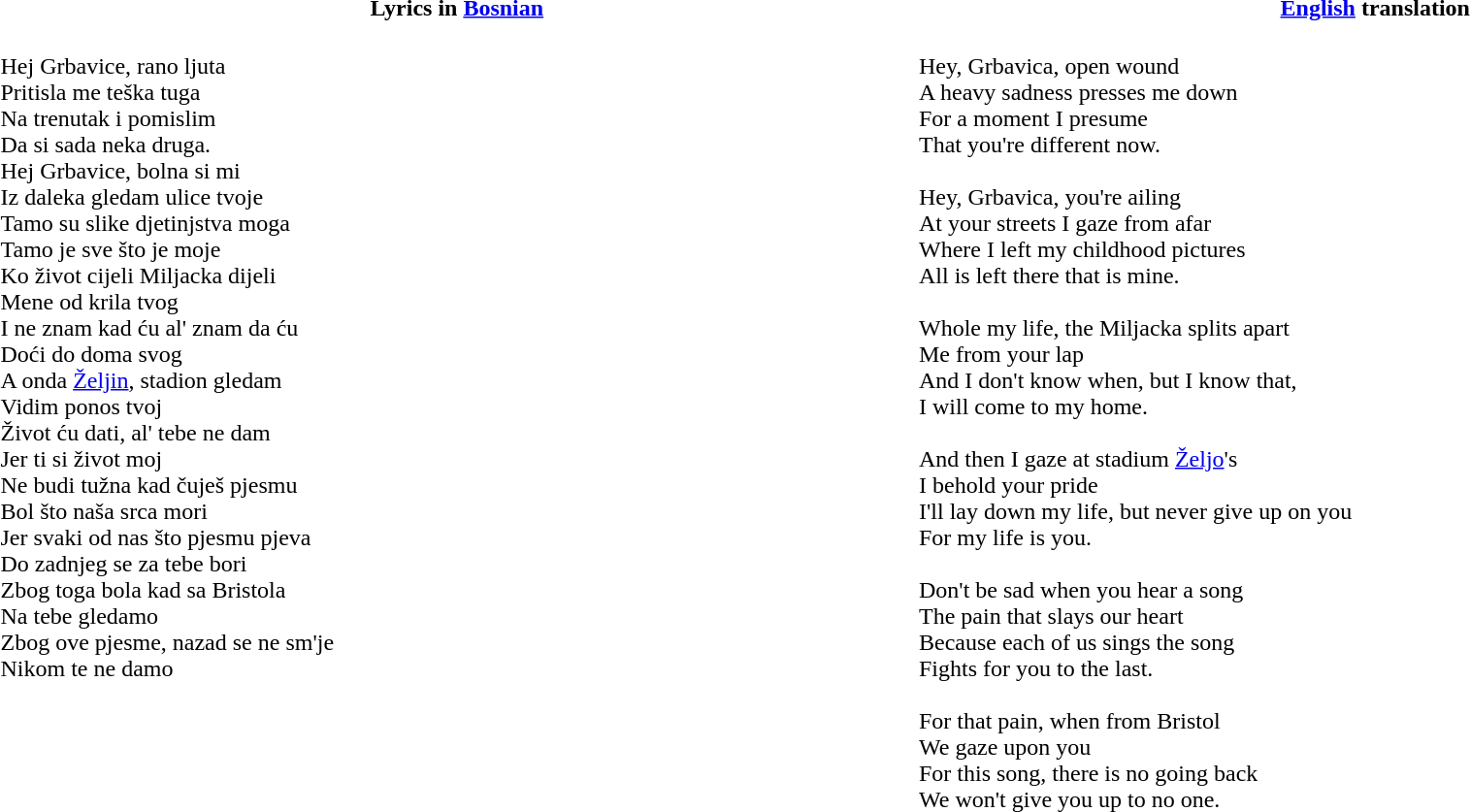<table valign="top" width="100%">
<tr>
<th>Lyrics in <a href='#'>Bosnian</a></th>
<th><a href='#'>English</a> translation</th>
</tr>
<tr>
<td width="25%" valign="top"><br>Hej Grbavice, rano ljuta<br>
Pritisla me teška tuga<br>
Na trenutak i pomislim<br>
Da si sada neka druga.<br>Hej Grbavice, bolna si mi<br>
Iz daleka gledam ulice tvoje<br>
Tamo su slike djetinjstva moga<br>
Tamo je sve što je moje<br>Ko život cijeli Miljacka dijeli<br>
Mene od krila tvog<br>
I ne znam kad ću al' znam da ću<br>
Doći do doma svog<br>A onda <a href='#'>Željin</a>, stadion gledam<br>
Vidim ponos tvoj<br>
Život ću dati, al' tebe ne dam<br>
Jer ti si život moj<br>Ne budi tužna kad čuješ pjesmu<br>
Bol što naša srca mori<br>
Jer svaki od nas što pjesmu pjeva<br>
Do zadnjeg se za tebe bori<br>Zbog toga bola kad sa Bristola<br>
Na tebe gledamo<br>
Zbog ove pjesme, nazad se ne sm'je<br>
Nikom te ne damo<br></td>
<td width="25%" valign="top"><br>Hey, Grbavica, open wound<br>
A heavy sadness presses me down<br>
For a moment I presume<br>
That you're different now.<br><br>Hey, Grbavica, you're ailing<br>
At your streets I gaze from afar <br>
Where I left my childhood pictures<br>
All is left there that is mine.<br><br>Whole my life, the Miljacka splits apart<br>
Me from your lap<br>
And I don't know when, but I know that,<br>
I will come to my home.<br><br>And then I gaze at stadium <a href='#'>Željo</a>'s<br>
I behold your pride<br>
I'll lay down my life, but never give up on you<br>
For my life is you.<br><br>Don't be sad when you hear a song<br>
The pain that slays our heart<br>
Because each of us sings the song<br>
Fights for you to the last.<br><br>For that pain, when from Bristol<br>
We gaze upon you<br>
For this song, there is no going back<br>
We won't give you up to no one.<br></td>
</tr>
</table>
